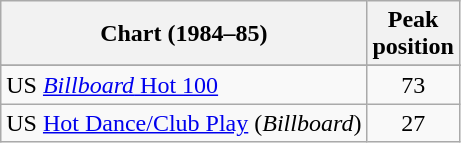<table class="wikitable sortable">
<tr>
<th>Chart (1984–85)</th>
<th>Peak<br>position</th>
</tr>
<tr>
</tr>
<tr>
<td>US <a href='#'><em>Billboard</em> Hot 100</a></td>
<td align="center">73</td>
</tr>
<tr>
<td>US <a href='#'>Hot Dance/Club Play</a> (<em>Billboard</em>)</td>
<td align="center">27</td>
</tr>
</table>
